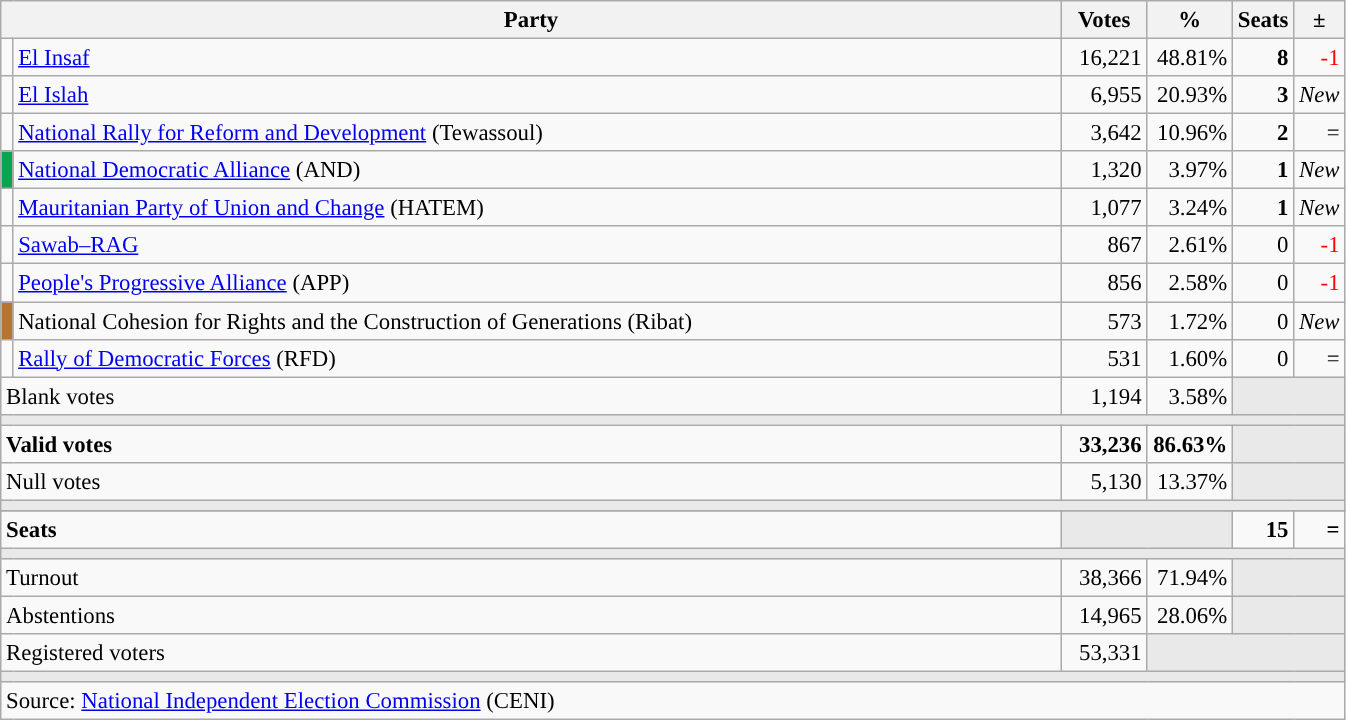<table class="wikitable" style="text-align:right;font-size:95%;">
<tr>
<th width="700" colspan="2">Party</th>
<th width="50">Votes</th>
<th width="50">%</th>
<th width="25">Seats</th>
<th width="20">±</th>
</tr>
<tr>
<td width="1" style="color:inherit;background:"></td>
<td style="text-align:left;"><a href='#'>El Insaf</a></td>
<td>16,221</td>
<td>48.81%</td>
<td><strong>8</strong></td>
<td style="color:red;">-1</td>
</tr>
<tr>
<td width="1" style="color:inherit;background:"></td>
<td style="text-align:left;"><a href='#'>El Islah</a></td>
<td>6,955</td>
<td>20.93%</td>
<td><strong>3</strong></td>
<td><em>New</em></td>
</tr>
<tr>
<td width="1" style="color:inherit;background:"></td>
<td style="text-align:left;"><a href='#'>National Rally for Reform and Development</a> (Tewassoul)</td>
<td>3,642</td>
<td>10.96%</td>
<td><strong>2</strong></td>
<td>=</td>
</tr>
<tr>
<td width="1" style="color:inherit;background:#0AA450;"></td>
<td style="text-align:left;"><a href='#'>National Democratic Alliance</a> (AND)</td>
<td>1,320</td>
<td>3.97%</td>
<td><strong>1</strong></td>
<td><em>New</em></td>
</tr>
<tr>
<td width="1" style="color:inherit;background:"></td>
<td style="text-align:left;"><a href='#'>Mauritanian Party of Union and Change</a> (HATEM)</td>
<td>1,077</td>
<td>3.24%</td>
<td><strong>1</strong></td>
<td><em>New</em></td>
</tr>
<tr>
<td width="1" style="color:inherit;background:"></td>
<td style="text-align:left;"><a href='#'>Sawab–RAG</a></td>
<td>867</td>
<td>2.61%</td>
<td>0</td>
<td style="color:red;">-1</td>
</tr>
<tr>
<td width="1" style="color:inherit;background:"></td>
<td style="text-align:left;"><a href='#'>People's Progressive Alliance</a> (APP)</td>
<td>856</td>
<td>2.58%</td>
<td>0</td>
<td style="color:red;">-1</td>
</tr>
<tr>
<td width="1" style="color:inherit;background:#B7752C;"></td>
<td style="text-align:left;">National Cohesion for Rights and the Construction of Generations (Ribat)</td>
<td>573</td>
<td>1.72%</td>
<td>0</td>
<td><em>New</em></td>
</tr>
<tr>
<td width="1" style="color:inherit;background:"></td>
<td style="text-align:left;"><a href='#'>Rally of Democratic Forces</a> (RFD)</td>
<td>531</td>
<td>1.60%</td>
<td>0</td>
<td>=</td>
</tr>
<tr>
<td colspan="2" style="text-align:left;">Blank votes</td>
<td>1,194</td>
<td>3.58%</td>
<td colspan="2" style="background:#E9E9E9;"></td>
</tr>
<tr>
<td colspan="6" style="background:#E9E9E9;"></td>
</tr>
<tr style="font-weight:bold;">
<td colspan="2" style="text-align:left;">Valid votes</td>
<td>33,236</td>
<td>86.63%</td>
<td colspan="2" style="background:#E9E9E9;"></td>
</tr>
<tr>
<td colspan="2" style="text-align:left;">Null votes</td>
<td>5,130</td>
<td>13.37%</td>
<td colspan="2" style="background:#E9E9E9;"></td>
</tr>
<tr>
<td colspan="6" style="background:#E9E9E9;"></td>
</tr>
<tr>
</tr>
<tr style="font-weight:bold;">
<td colspan="2" style="text-align:left;">Seats</td>
<td colspan="2" style="background:#E9E9E9;"></td>
<td>15</td>
<td>=</td>
</tr>
<tr>
<td colspan="6" style="background:#E9E9E9;"></td>
</tr>
<tr>
<td colspan="2" style="text-align:left;">Turnout</td>
<td>38,366</td>
<td>71.94%</td>
<td colspan="2" style="background:#E9E9E9;"></td>
</tr>
<tr>
<td colspan="2" style="text-align:left;">Abstentions</td>
<td>14,965</td>
<td>28.06%</td>
<td colspan="2" style="background:#E9E9E9;"></td>
</tr>
<tr>
<td colspan="2" style="text-align:left;">Registered voters</td>
<td>53,331</td>
<td colspan="3" style="background:#E9E9E9;"></td>
</tr>
<tr>
<td colspan="6" style="background:#E9E9E9;"></td>
</tr>
<tr>
<td colspan="6" style="text-align:left;">Source: <a href='#'>National Independent Election Commission</a> (CENI)</td>
</tr>
</table>
